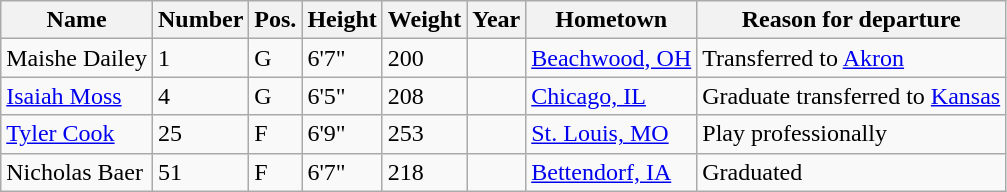<table class="wikitable sortable" border="1">
<tr>
<th>Name</th>
<th>Number</th>
<th>Pos.</th>
<th>Height</th>
<th>Weight</th>
<th>Year</th>
<th>Hometown</th>
<th class="unsortable">Reason for departure</th>
</tr>
<tr>
<td>Maishe Dailey</td>
<td>1</td>
<td>G</td>
<td>6'7"</td>
<td>200</td>
<td></td>
<td><a href='#'>Beachwood, OH</a></td>
<td>Transferred to <a href='#'>Akron</a></td>
</tr>
<tr>
<td><a href='#'>Isaiah Moss</a></td>
<td>4</td>
<td>G</td>
<td>6'5"</td>
<td>208</td>
<td></td>
<td><a href='#'>Chicago, IL</a></td>
<td>Graduate transferred to <a href='#'>Kansas</a></td>
</tr>
<tr>
<td><a href='#'>Tyler Cook</a></td>
<td>25</td>
<td>F</td>
<td>6'9"</td>
<td>253</td>
<td></td>
<td><a href='#'>St. Louis, MO</a></td>
<td>Play professionally</td>
</tr>
<tr>
<td>Nicholas Baer</td>
<td>51</td>
<td>F</td>
<td>6'7"</td>
<td>218</td>
<td></td>
<td><a href='#'>Bettendorf, IA</a></td>
<td>Graduated</td>
</tr>
</table>
